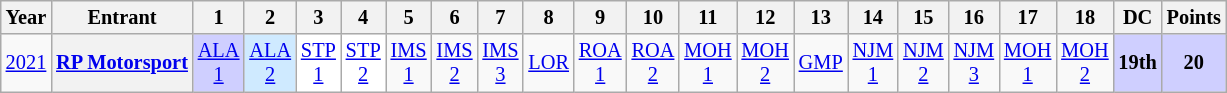<table class="wikitable" style="text-align:center; font-size:85%">
<tr>
<th>Year</th>
<th>Entrant</th>
<th>1</th>
<th>2</th>
<th>3</th>
<th>4</th>
<th>5</th>
<th>6</th>
<th>7</th>
<th>8</th>
<th>9</th>
<th>10</th>
<th>11</th>
<th>12</th>
<th>13</th>
<th>14</th>
<th>15</th>
<th>16</th>
<th>17</th>
<th>18</th>
<th>DC</th>
<th>Points</th>
</tr>
<tr>
<td><a href='#'>2021</a></td>
<th nowrap><a href='#'>RP Motorsport</a></th>
<td style="background:#CFCFFF;"><a href='#'>ALA<br>1</a><br></td>
<td style="background:#CFEAFF;"><a href='#'>ALA<br>2</a><br></td>
<td style="background:#FFFFFF;"><a href='#'>STP<br>1</a><br></td>
<td style="background:#FFFFFF;"><a href='#'>STP<br>2</a><br></td>
<td><a href='#'>IMS<br>1</a></td>
<td><a href='#'>IMS<br>2</a></td>
<td><a href='#'>IMS<br>3</a></td>
<td><a href='#'>LOR</a></td>
<td><a href='#'>ROA<br>1</a></td>
<td><a href='#'>ROA<br>2</a></td>
<td><a href='#'>MOH<br>1</a></td>
<td><a href='#'>MOH<br>2</a></td>
<td><a href='#'>GMP</a></td>
<td><a href='#'>NJM<br>1</a></td>
<td><a href='#'>NJM<br>2</a></td>
<td><a href='#'>NJM<br>3</a></td>
<td><a href='#'>MOH<br>1</a></td>
<td><a href='#'>MOH<br>2</a></td>
<th rowspan="2" style="background:#CFCFFF;">19th</th>
<th rowspan="2" style="background:#CFCFFF;">20</th>
</tr>
</table>
